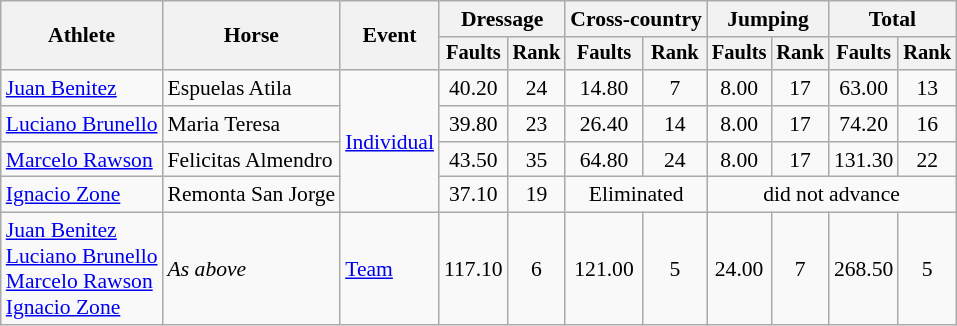<table class="wikitable" style="font-size:90%;text-align:center">
<tr>
<th rowspan=2>Athlete</th>
<th rowspan=2>Horse</th>
<th rowspan=2>Event</th>
<th colspan=2>Dressage</th>
<th colspan=2>Cross-country</th>
<th colspan=2>Jumping</th>
<th colspan=2>Total</th>
</tr>
<tr style=font-size:95%>
<th>Faults</th>
<th>Rank</th>
<th>Faults</th>
<th>Rank</th>
<th>Faults</th>
<th>Rank</th>
<th>Faults</th>
<th>Rank</th>
</tr>
<tr>
<td style="text-align:left"><a href='#'>Juan Benitez</a></td>
<td style="text-align:left">Espuelas Atila</td>
<td style="text-align:left" rowspan=4><a href='#'>Individual</a></td>
<td>40.20</td>
<td>24</td>
<td>14.80</td>
<td>7</td>
<td>8.00</td>
<td>17</td>
<td>63.00</td>
<td>13</td>
</tr>
<tr>
<td style="text-align:left"><a href='#'>Luciano Brunello</a></td>
<td style="text-align:left">Maria Teresa</td>
<td>39.80</td>
<td>23</td>
<td>26.40</td>
<td>14</td>
<td>8.00</td>
<td>17</td>
<td>74.20</td>
<td>16</td>
</tr>
<tr>
<td style="text-align:left"><a href='#'>Marcelo Rawson</a></td>
<td style="text-align:left">Felicitas Almendro</td>
<td>43.50</td>
<td>35</td>
<td>64.80</td>
<td>24</td>
<td>8.00</td>
<td>17</td>
<td>131.30</td>
<td>22</td>
</tr>
<tr>
<td style="text-align:left"><a href='#'>Ignacio Zone</a></td>
<td style="text-align:left">Remonta San Jorge</td>
<td>37.10</td>
<td>19</td>
<td colspan=2>Eliminated</td>
<td colspan=4>did not advance</td>
</tr>
<tr>
<td style="text-align:left"><a href='#'>Juan Benitez</a><br><a href='#'>Luciano Brunello</a><br><a href='#'>Marcelo Rawson</a><br><a href='#'>Ignacio Zone</a></td>
<td style="text-align:left"><em>As above</em></td>
<td style="text-align:left"><a href='#'>Team</a></td>
<td>117.10</td>
<td>6</td>
<td>121.00</td>
<td>5</td>
<td>24.00</td>
<td>7</td>
<td>268.50</td>
<td>5</td>
</tr>
</table>
